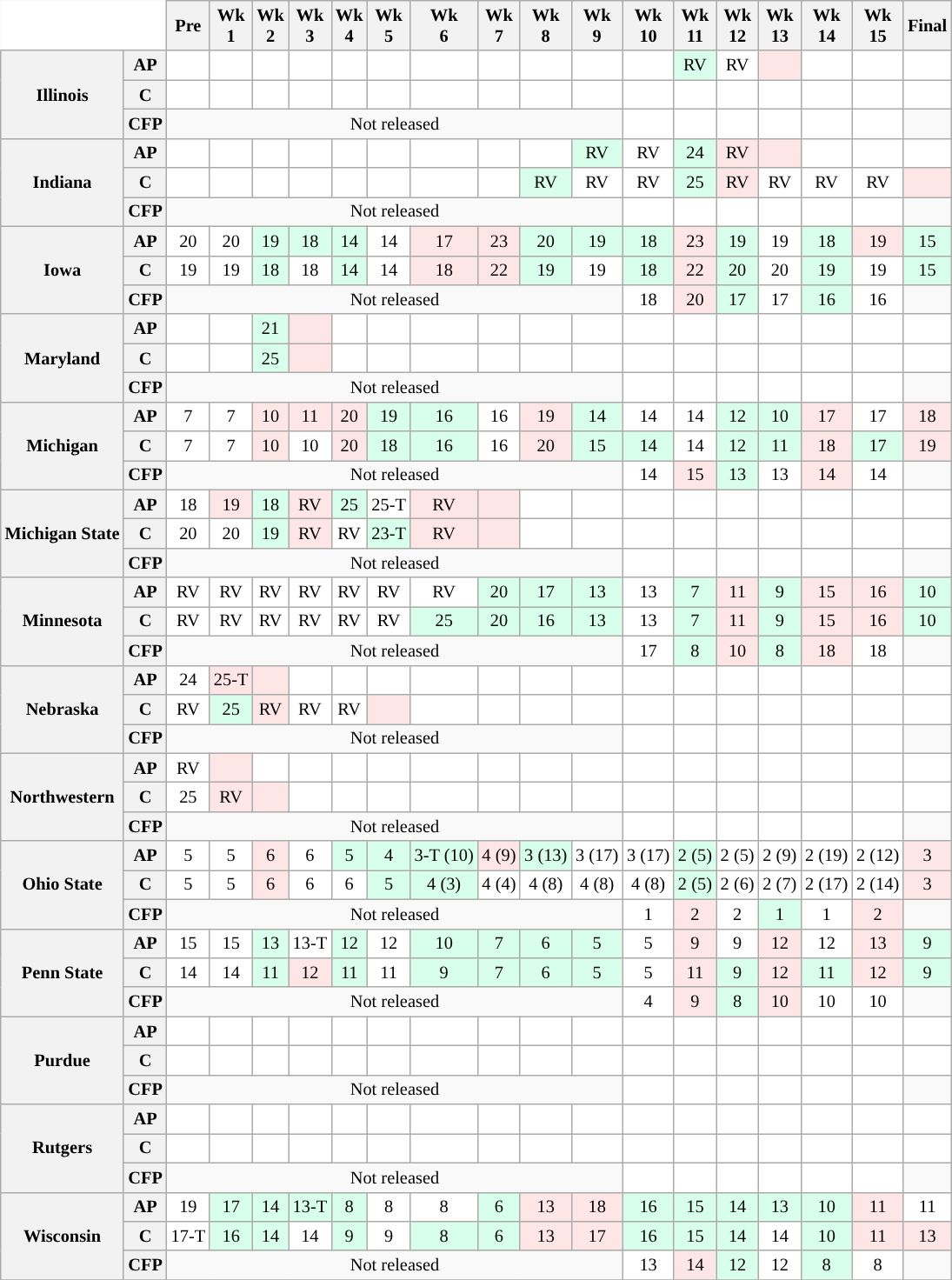<table class="wikitable" style="white-space:nowrap;font-size:85%;">
<tr>
<th colspan=2 style="background:white; border-top-style:hidden; border-left-style:hidden;"> </th>
<th>Pre</th>
<th>Wk<br>1</th>
<th>Wk<br>2</th>
<th>Wk<br>3</th>
<th>Wk<br>4</th>
<th>Wk<br>5</th>
<th>Wk<br>6</th>
<th>Wk<br>7</th>
<th>Wk<br>8</th>
<th>Wk<br>9</th>
<th>Wk<br>10</th>
<th>Wk<br>11</th>
<th>Wk<br>12</th>
<th>Wk<br>13</th>
<th>Wk<br>14</th>
<th>Wk<br>15</th>
<th>Final</th>
</tr>
<tr style="text-align:center;">
<th rowspan="3">Illinois</th>
<th>AP</th>
<td style="background:#FFF;"></td>
<td style="background:#FFF;"></td>
<td style="background:#FFF;"></td>
<td style="background:#FFF;"></td>
<td style="background:#FFF;"></td>
<td style="background:#FFF;"></td>
<td style="background:#FFF;"></td>
<td style="background:#FFF;"></td>
<td style="background:#FFF;"></td>
<td style="background:#FFF;"></td>
<td style="background:#FFF;"></td>
<td style="background:#d8ffeb;">RV</td>
<td style="background:#FFF;">RV</td>
<td style="background:#ffe6e6;"></td>
<td style="background:#FFF;"></td>
<td style="background:#FFF;"></td>
<td style="background:#FFF;"></td>
</tr>
<tr style="text-align:center;">
<th>C</th>
<td style="background:#FFF;"></td>
<td style="background:#FFF;"></td>
<td style="background:#FFF;"></td>
<td style="background:#FFF;"></td>
<td style="background:#FFF;"></td>
<td style="background:#FFF;"></td>
<td style="background:#FFF;"></td>
<td style="background:#FFF;"></td>
<td style="background:#FFF;"></td>
<td style="background:#FFF;"></td>
<td style="background:#FFF;"></td>
<td style="background:#FFF;"></td>
<td style="background:#FFF;"></td>
<td style="background:#FFF;"></td>
<td style="background:#FFF;"></td>
<td style="background:#FFF;"></td>
<td style="background:#FFF;"></td>
</tr>
<tr style="text-align:center;">
<th>CFP</th>
<td colspan="10" style="text-align:center;">Not released</td>
<td style="background:#FFF;"></td>
<td style="background:#FFF;"></td>
<td style="background:#FFF;"></td>
<td style="background:#FFF;"></td>
<td style="background:#FFF;"></td>
<td style="background:#FFF;"></td>
<td style="text-align:center;"></td>
</tr>
<tr style="text-align:center;">
<th rowspan="3">Indiana</th>
<th>AP</th>
<td style="background:#FFF;"></td>
<td style="background:#FFF;"></td>
<td style="background:#FFF;"></td>
<td style="background:#FFF;"></td>
<td style="background:#FFF;"></td>
<td style="background:#FFF;"></td>
<td style="background:#FFF;"></td>
<td style="background:#FFF;"></td>
<td style="background:#FFF;"></td>
<td style="background:#d8ffeb;">RV</td>
<td style="background:#FFF;">RV</td>
<td style="background:#d8ffeb;">24</td>
<td style="background:#ffe6e6;">RV</td>
<td style="background:#ffe6e6;"></td>
<td style="background:#FFF;"></td>
<td style="background:#FFF;"></td>
<td style="background:#FFF;"></td>
</tr>
<tr style="text-align:center;">
<th>C</th>
<td style="background:#FFF;"></td>
<td style="background:#FFF;"></td>
<td style="background:#FFF;"></td>
<td style="background:#FFF;"></td>
<td style="background:#FFF;"></td>
<td style="background:#FFF;"></td>
<td style="background:#FFF;"></td>
<td style="background:#FFF;"></td>
<td style="background:#d8ffeb;">RV</td>
<td style="background:#FFF;">RV</td>
<td style="background:#FFF;">RV</td>
<td style="background:#d8ffeb;">25</td>
<td style="background:#ffe6e6;">RV</td>
<td style="background:#FFF;">RV</td>
<td style="background:#FFF;">RV</td>
<td style="background:#FFF;">RV</td>
<td style="background:#ffe6e6;"></td>
</tr>
<tr style="text-align:center;">
<th>CFP</th>
<td colspan="10" style="text-align:center;">Not released</td>
<td style="background:#FFF;"></td>
<td style="background:#FFF;"></td>
<td style="background:#FFF;"></td>
<td style="background:#FFF;"></td>
<td style="background:#FFF;"></td>
<td style="background:#FFF;"></td>
<td style="text-align:center;"></td>
</tr>
<tr style="text-align:center;">
<th rowspan="3">Iowa</th>
<th>AP</th>
<td style="background:#FFF;">20</td>
<td style="background:#FFF;">20</td>
<td style="background:#d8ffeb;">19</td>
<td style="background:#d8ffeb;">18</td>
<td style="background:#d8ffeb;">14</td>
<td style="background:#FFF;">14</td>
<td style="background:#ffe6e6;">17</td>
<td style="background:#ffe6e6;">23</td>
<td style="background:#d8ffeb;">20</td>
<td style="background:#d8ffeb;">19</td>
<td style="background:#d8ffeb;">18</td>
<td style="background:#ffe6e6;">23</td>
<td style="background:#d8ffeb;">19</td>
<td style="background:#FFF;">19</td>
<td style="background:#d8ffeb;">18</td>
<td style="background:#ffe6e6;">19</td>
<td style="background:#d8ffeb;">15</td>
</tr>
<tr style="text-align:center;">
<th>C</th>
<td style="background:#FFF;">19</td>
<td style="background:#FFF;">19</td>
<td style="background:#d8ffeb;">18</td>
<td style="background:#FFF;">18</td>
<td style="background:#d8ffeb;">14</td>
<td style="background:#FFF;">14</td>
<td style="background:#ffe6e6;">18</td>
<td style="background:#ffe6e6;">22</td>
<td style="background:#d8ffeb;">19</td>
<td style="background:#FFF;">19</td>
<td style="background:#d8ffeb;">18</td>
<td style="background:#ffe6e6;">22</td>
<td style="background:#d8ffeb;">20</td>
<td style="background:#FFF;">20</td>
<td style="background:#d8ffeb;">19</td>
<td style="background:#FFF;">19</td>
<td style="background:#d8ffeb;">15</td>
</tr>
<tr style="text-align:center;">
<th>CFP</th>
<td colspan="10" style="text-align:center;">Not released</td>
<td style="background:#FFF;">18</td>
<td style="background:#ffe6e6;">20</td>
<td style="background:#d8ffeb;">17</td>
<td style="background:#FFF;">17</td>
<td style="background:#D8FFEB;">16</td>
<td style="background:#FFF;">16</td>
<td style="text-align:center;"></td>
</tr>
<tr style="text-align:center;">
<th rowspan="3">Maryland</th>
<th>AP</th>
<td style="background:#FFF;"></td>
<td style="background:#FFF;"></td>
<td style="background:#d8ffeb;">21</td>
<td style="background:#ffe6e6;"></td>
<td style="background:#FFF;"></td>
<td style="background:#FFF;"></td>
<td style="background:#FFF;"></td>
<td style="background:#FFF;"></td>
<td style="background:#FFF;"></td>
<td style="background:#FFF;"></td>
<td style="background:#FFF;"></td>
<td style="background:#FFF;"></td>
<td style="background:#FFF;"></td>
<td style="background:#FFF;"></td>
<td style="background:#FFF;"></td>
<td style="background:#FFF;"></td>
<td style="background:#FFF;"></td>
</tr>
<tr style="text-align:center;">
<th>C</th>
<td style="background:#FFF;"></td>
<td style="background:#FFF;"></td>
<td style="background:#d8ffeb;">25</td>
<td style="background:#ffe6e6;"></td>
<td style="background:#FFF;"></td>
<td style="background:#FFF;"></td>
<td style="background:#FFF;"></td>
<td style="background:#FFF;"></td>
<td style="background:#FFF;"></td>
<td style="background:#FFF;"></td>
<td style="background:#FFF;"></td>
<td style="background:#FFF;"></td>
<td style="background:#FFF;"></td>
<td style="background:#FFF;"></td>
<td style="background:#FFF;"></td>
<td style="background:#FFF;"></td>
<td style="background:#FFF;"></td>
</tr>
<tr style="text-align:center;">
<th>CFP</th>
<td colspan="10" style="text-align:center;">Not released</td>
<td style="background:#FFF;"></td>
<td style="background:#FFF;"></td>
<td style="background:#FFF;"></td>
<td style="background:#FFF;"></td>
<td style="background:#FFF;"></td>
<td style="background:#FFF;"></td>
<td style="text-align:center;"></td>
</tr>
<tr style="text-align:center;">
<th rowspan="3">Michigan</th>
<th>AP</th>
<td style="background:#FFF;">7</td>
<td style="background:#FFF;">7</td>
<td style="background:#ffe6e6;">10</td>
<td style="background:#ffe6e6;">11</td>
<td style="background:#ffe6e6;">20</td>
<td style="background:#d8ffeb;">19</td>
<td style="background:#d8ffeb;">16</td>
<td style="background:#FFF;">16</td>
<td style="background:#ffe6e6;">19</td>
<td style="background:#d8ffeb;">14</td>
<td style="background:#FFF;">14</td>
<td style="background:#FFF;">14</td>
<td style="background:#d8ffeb;">12</td>
<td style="background:#d8ffeb;">10</td>
<td style="background:#ffe6e6;">17</td>
<td style="background:#FFF;">17</td>
<td style="background:#ffe6e6;">18</td>
</tr>
<tr style="text-align:center;">
<th>C</th>
<td style="background:#FFF;">7</td>
<td style="background:#FFF;">7</td>
<td style="background:#ffe6e6;">10</td>
<td style="background:#FFF;">10</td>
<td style="background:#ffe6e6;">20</td>
<td style="background:#d8ffeb;">18</td>
<td style="background:#d8ffeb;">16</td>
<td style="background:#FFF;">16</td>
<td style="background:#ffe6e6;">20</td>
<td style="background:#d8ffeb;">15</td>
<td style="background:#d8ffeb;">14</td>
<td style="background:#FFF;">14</td>
<td style="background:#d8ffeb;">12</td>
<td style="background:#d8ffeb;">11</td>
<td style="background:#ffe6e6;">18</td>
<td style="background:#d8ffeb;">17</td>
<td style="background:#ffe6e6;">19</td>
</tr>
<tr style="text-align:center;">
<th>CFP</th>
<td colspan="10" style="text-align:center;">Not released</td>
<td style="background:#FFF;">14</td>
<td style="background:#ffe6e6;">15</td>
<td style="background:#d8ffeb;">13</td>
<td style="background:#FFF;">13</td>
<td style="background:#FFe6e6;">14</td>
<td style="background:#FFF;">14</td>
<td style="text-align:center;"></td>
</tr>
<tr style="text-align:center;">
<th rowspan="3">Michigan State</th>
<th>AP</th>
<td style="background:#FFF;">18</td>
<td style="background:#ffe6e6;">19</td>
<td style="background:#d8ffeb;">18</td>
<td style="background:#ffe6e6;">RV</td>
<td style="background:#d8ffeb;">25</td>
<td style="background:#FFF;">25-T</td>
<td style="background:#ffe6e6;">RV</td>
<td style="background:#ffe6e6;"></td>
<td style="background:#FFF;"></td>
<td style="background:#FFF;"></td>
<td style="background:#FFF;"></td>
<td style="background:#FFF;"></td>
<td style="background:#FFF;"></td>
<td style="background:#FFF;"></td>
<td style="background:#FFF;"></td>
<td style="background:#FFF;"></td>
<td style="background:#FFF;"></td>
</tr>
<tr style="text-align:center;">
<th>C</th>
<td style="background:#FFF;">20</td>
<td style="background:#FFF;">20</td>
<td style="background:#d8ffeb;">19</td>
<td style="background:#ffe6e6;">RV</td>
<td style="background:#FFF;">RV</td>
<td style="background:#d8ffeb;">23-T</td>
<td style="background:#ffe6e6;">RV</td>
<td style="background:#ffe6e6;"></td>
<td style="background:#FFF;"></td>
<td style="background:#FFF;"></td>
<td style="background:#FFF;"></td>
<td style="background:#FFF;"></td>
<td style="background:#FFF;"></td>
<td style="background:#FFF;"></td>
<td style="background:#FFF;"></td>
<td style="background:#FFF;"></td>
<td style="background:#FFF;"></td>
</tr>
<tr style="text-align:center;">
<th>CFP</th>
<td colspan="10" style="text-align:center;">Not released</td>
<td style="background:#FFF;"></td>
<td style="background:#FFF;"></td>
<td style="background:#FFF;"></td>
<td style="background:#FFF;"></td>
<td style="background:#FFF;"></td>
<td style="background:#FFF;"></td>
<td style="text-align:center;"></td>
</tr>
<tr style="text-align:center;">
<th rowspan="3">Minnesota</th>
<th>AP</th>
<td style="background:#FFF;">RV</td>
<td style="background:#FFF;">RV</td>
<td style="background:#FFF;">RV</td>
<td style="background:#FFF;">RV</td>
<td style="background:#FFF;">RV</td>
<td style="background:#FFF;">RV</td>
<td style="background:#FFF;">RV</td>
<td style="background:#d8ffeb;">20</td>
<td style="background:#d8ffeb;">17</td>
<td style="background:#d8ffeb;">13</td>
<td style="background:#FFF;">13</td>
<td style="background:#d8ffeb;">7</td>
<td style="background:#ffe6e6;">11</td>
<td style="background:#d8ffeb;">9</td>
<td style="background:#ffe6e6;">15</td>
<td style="background:#ffe6e6;">16</td>
<td style="background:#d8ffeb;">10</td>
</tr>
<tr style="text-align:center;">
<th>C</th>
<td style="background:#FFF;">RV</td>
<td style="background:#FFF;">RV</td>
<td style="background:#FFF;">RV</td>
<td style="background:#FFF;">RV</td>
<td style="background:#FFF;">RV</td>
<td style="background:#FFF;">RV</td>
<td style="background:#d8ffeb;">25</td>
<td style="background:#d8ffeb;">20</td>
<td style="background:#d8ffeb;">16</td>
<td style="background:#d8ffeb;">13</td>
<td style="background:#FFF;">13</td>
<td style="background:#d8ffeb;">7</td>
<td style="background:#ffe6e6;">11</td>
<td style="background:#d8ffeb;">9</td>
<td style="background:#ffe6e6;">15</td>
<td style="background:#ffe6e6;">16</td>
<td style="background:#d8ffeb;">10</td>
</tr>
<tr style="text-align:center;">
<th>CFP</th>
<td colspan="10" style="text-align:center;">Not released</td>
<td style="background:#FFF;">17</td>
<td style="background:#d8ffeb;">8</td>
<td style="background:#ffe6e6;">10</td>
<td style="background:#d8ffeb;">8</td>
<td style="background:#FFe6e6;">18</td>
<td style="background:#FFF;">18</td>
<td style="text-align:center;"></td>
</tr>
<tr style="text-align:center;">
<th rowspan="3">Nebraska</th>
<th>AP</th>
<td style="background:#FFF;">24</td>
<td style="background:#ffe6e6;">25-T</td>
<td style="background:#ffe6e6;"></td>
<td style="background:#FFF;"></td>
<td style="background:#FFF;"></td>
<td style="background:#FFF;"></td>
<td style="background:#FFF;"></td>
<td style="background:#FFF;"></td>
<td style="background:#FFF;"></td>
<td style="background:#FFF;"></td>
<td style="background:#FFF;"></td>
<td style="background:#FFF;"></td>
<td style="background:#FFF;"></td>
<td style="background:#FFF;"></td>
<td style="background:#FFF;"></td>
<td style="background:#FFF;"></td>
<td style="background:#FFF;"></td>
</tr>
<tr style="text-align:center;">
<th>C</th>
<td style="background:#FFF;">RV</td>
<td style="background:#d8ffeb">25</td>
<td style="background:#ffe6e6;">RV</td>
<td style="background:#FFF;">RV</td>
<td style="background:#FFF;">RV</td>
<td style="background:#ffe6e6;"></td>
<td style="background:#FFF;"></td>
<td style="background:#FFF;"></td>
<td style="background:#FFF;"></td>
<td style="background:#FFF;"></td>
<td style="background:#FFF;"></td>
<td style="background:#FFF;"></td>
<td style="background:#FFF;"></td>
<td style="background:#FFF;"></td>
<td style="background:#FFF;"></td>
<td style="background:#FFF;"></td>
<td style="background:#FFF;"></td>
</tr>
<tr style="text-align:center;">
<th>CFP</th>
<td colspan="10" style="text-align:center;">Not released</td>
<td style="background:#FFF;"></td>
<td style="background:#FFF;"></td>
<td style="background:#FFF;"></td>
<td style="background:#FFF;"></td>
<td style="background:#FFF;"></td>
<td style="background:#FFF;"></td>
<td style="text-align:center;"></td>
</tr>
<tr style="text-align:center;">
<th rowspan="3">Northwestern</th>
<th>AP</th>
<td style="background:#FFF;">RV</td>
<td style="background:#ffe6e6"></td>
<td style="background:#FFF;"></td>
<td style="background:#FFF;"></td>
<td style="background:#FFF;"></td>
<td style="background:#FFF;"></td>
<td style="background:#FFF;"></td>
<td style="background:#FFF;"></td>
<td style="background:#FFF;"></td>
<td style="background:#FFF;"></td>
<td style="background:#FFF;"></td>
<td style="background:#FFF;"></td>
<td style="background:#FFF;"></td>
<td style="background:#FFF;"></td>
<td style="background:#FFF;"></td>
<td style="background:#FFF;"></td>
<td style="background:#FFF;"></td>
</tr>
<tr style="text-align:center;">
<th>C</th>
<td style="background:#FFF;">25</td>
<td style="background:#ffe6e6">RV</td>
<td style="background:#ffe6e6;"></td>
<td style="background:#FFF;"></td>
<td style="background:#FFF;"></td>
<td style="background:#FFF;"></td>
<td style="background:#FFF;"></td>
<td style="background:#FFF;"></td>
<td style="background:#FFF;"></td>
<td style="background:#FFF;"></td>
<td style="background:#FFF;"></td>
<td style="background:#FFF;"></td>
<td style="background:#FFF;"></td>
<td style="background:#FFF;"></td>
<td style="background:#FFF;"></td>
<td style="background:#FFF;"></td>
<td style="background:#FFF;"></td>
</tr>
<tr style="text-align:center;">
<th>CFP</th>
<td colspan="10" style="text-align:center;">Not released</td>
<td style="background:#FFF;"></td>
<td style="background:#FFF;"></td>
<td style="background:#FFF;"></td>
<td style="background:#FFF;"></td>
<td style="background:#FFF;"></td>
<td style="background:#FFF;"></td>
<td style="text-align:center;"></td>
</tr>
<tr style="text-align:center;">
<th rowspan="3">Ohio State</th>
<th>AP</th>
<td style="background:#FFF;">5</td>
<td style="background:#FFF;">5</td>
<td style="background:#ffe6e6;">6</td>
<td style="background:#FFF;">6</td>
<td style="background:#d8ffeb;">5</td>
<td style="background:#d8ffeb;">4</td>
<td style="background:#d8ffeb;">3-T (10)</td>
<td style="background:#ffe6e6;">4 (9)</td>
<td style="background:#d8ffeb;">3 (13)</td>
<td style="background:#FFF;">3 (17)</td>
<td style="background:#FFF;">3 (17)</td>
<td style="background:#d8ffeb;">2 (5)</td>
<td style="background:#FFF;">2 (5)</td>
<td style="background:#FFF;">2 (9)</td>
<td style="background:#FFF;">2 (19)</td>
<td style="background:#FFF;">2 (12)</td>
<td style="background:#ffe6e6;">3</td>
</tr>
<tr style="text-align:center;">
<th>C</th>
<td style="background:#FFF;">5</td>
<td style="background:#FFF;">5</td>
<td style="background:#ffe6e6;">6</td>
<td style="background:#FFF;">6</td>
<td style="background:#FFF;">6</td>
<td style="background:#d8ffeb;">5</td>
<td style="background:#d8ffeb;">4 (3)</td>
<td style="background:#FFF;">4 (4)</td>
<td style="background:#FFF;">4 (8)</td>
<td style="background:#FFF;">4 (8)</td>
<td style="background:#FFF;">4 (8)</td>
<td style="background:#d8ffeb;">2 (5)</td>
<td style="background:#FFF;">2 (6)</td>
<td style="background:#FFF;">2 (7)</td>
<td style="background:#FFF;">2 (17)</td>
<td style="background:#FFF;">2 (14)</td>
<td style="background:#ffe6e6;">3</td>
</tr>
<tr style="text-align:center;">
<th>CFP</th>
<td colspan="10" style="text-align:center;">Not released</td>
<td style="background:#FFF;">1</td>
<td style="background:#ffe6e6;">2</td>
<td style="background:#FFF;">2</td>
<td style="background:#d8ffeb;">1</td>
<td style="background:#FFF;">1</td>
<td style="background:#ffe6e6;">2</td>
<td style="text-align:center;"></td>
</tr>
<tr style="text-align:center;">
<th rowspan="3">Penn State</th>
<th>AP</th>
<td style="background:#FFF;">15</td>
<td style="background:#FFF;">15</td>
<td style="background:#d8ffeb;">13</td>
<td style="background:#FFF;">13-T</td>
<td style="background:#d8ffeb;">12</td>
<td style="background:#FFF;">12</td>
<td style="background:#d8ffeb;">10</td>
<td style="background:#d8ffeb;">7</td>
<td style="background:#d8ffeb;">6</td>
<td style="background:#d8ffeb;">5</td>
<td style="background:#FFF;">5</td>
<td style="background:#ffe6e6;">9</td>
<td style="background:#FFF;">9</td>
<td style="background:#ffe6e6;">12</td>
<td style="background:#FFF;">12</td>
<td style="background:#ffe6e6;">13</td>
<td style="background:#d8ffeb;">9</td>
</tr>
<tr style="text-align:center;">
<th>C</th>
<td style="background:#FFF;">14</td>
<td style="background:#FFF;">14</td>
<td style="background:#d8ffeb;">11</td>
<td style="background:#ffe6e6;">12</td>
<td style="background:#d8ffeb;">11</td>
<td style="background:#FFF;">11</td>
<td style="background:#d8ffeb;">9</td>
<td style="background:#d8ffeb;">7</td>
<td style="background:#d8ffeb;">6</td>
<td style="background:#d8ffeb;">5</td>
<td style="background:#FFF;">5</td>
<td style="background:#ffe6e6;">11</td>
<td style="background:#d8ffeb;">9</td>
<td style="background:#ffe6e6;">12</td>
<td style="background:#d8ffeb;">11</td>
<td style="background:#ffe6e6;">12</td>
<td style="background:#d8ffeb;">9</td>
</tr>
<tr style="text-align:center;">
<th>CFP</th>
<td colspan="10" style="text-align:center;">Not released</td>
<td style="background:#FFF;">4</td>
<td style="background:#ffe6e6;">9</td>
<td style="background:#d8ffeb;">8</td>
<td style="background:#ffe6e6;">10</td>
<td style="background:#FFF;">10</td>
<td style="background:#FFF;">10</td>
<td style="text-align:center;"></td>
</tr>
<tr style="text-align:center;">
<th rowspan="3">Purdue</th>
<th>AP</th>
<td style="background:#FFF;"></td>
<td style="background:#FFF;"></td>
<td style="background:#FFF;"></td>
<td style="background:#FFF;"></td>
<td style="background:#FFF;"></td>
<td style="background:#FFF;"></td>
<td style="background:#FFF;"></td>
<td style="background:#FFF;"></td>
<td style="background:#FFF;"></td>
<td style="background:#FFF;"></td>
<td style="background:#FFF;"></td>
<td style="background:#FFF;"></td>
<td style="background:#FFF;"></td>
<td style="background:#FFF;"></td>
<td style="background:#FFF;"></td>
<td style="background:#FFF;"></td>
<td style="background:#FFF;"></td>
</tr>
<tr style="text-align:center;">
<th>C</th>
<td style="background:#FFF;"></td>
<td style="background:#FFF;"></td>
<td style="background:#FFF;"></td>
<td style="background:#FFF;"></td>
<td style="background:#FFF;"></td>
<td style="background:#FFF;"></td>
<td style="background:#FFF;"></td>
<td style="background:#FFF;"></td>
<td style="background:#FFF;"></td>
<td style="background:#FFF;"></td>
<td style="background:#FFF;"></td>
<td style="background:#FFF;"></td>
<td style="background:#FFF;"></td>
<td style="background:#FFF;"></td>
<td style="background:#FFF;"></td>
<td style="background:#FFF;"></td>
<td style="background:#FFF;"></td>
</tr>
<tr style="text-align:center;">
<th>CFP</th>
<td colspan="10" style="text-align:center;">Not released</td>
<td style="background:#FFF;"></td>
<td style="background:#FFF;"></td>
<td style="background:#FFF;"></td>
<td style="background:#FFF;"></td>
<td style="background:#FFF;"></td>
<td style="background:#FFF;"></td>
<td style="text-align:center;"></td>
</tr>
<tr style="text-align:center;">
<th rowspan="3"><strong>Rutgers</strong></th>
<th>AP</th>
<td style="background:#FFF;"></td>
<td style="background:#FFF;"></td>
<td style="background:#FFF;"></td>
<td style="background:#FFF;"></td>
<td style="background:#FFF;"></td>
<td style="background:#FFF;"></td>
<td style="background:#FFF;"></td>
<td style="background:#FFF;"></td>
<td style="background:#FFF;"></td>
<td style="background:#FFF;"></td>
<td style="background:#FFF;"></td>
<td style="background:#FFF;"></td>
<td style="background:#FFF;"></td>
<td style="background:#FFF;"></td>
<td style="background:#FFF;"></td>
<td style="background:#FFF;"></td>
<td style="background:#FFF;"></td>
</tr>
<tr style="text-align:center;">
<th>C</th>
<td style="background:#FFF;"></td>
<td style="background:#FFF;"></td>
<td style="background:#FFF;"></td>
<td style="background:#FFF;"></td>
<td style="background:#FFF;"></td>
<td style="background:#FFF;"></td>
<td style="background:#FFF;"></td>
<td style="background:#FFF;"></td>
<td style="background:#FFF;"></td>
<td style="background:#FFF;"></td>
<td style="background:#FFF;"></td>
<td style="background:#FFF;"></td>
<td style="background:#FFF;"></td>
<td style="background:#FFF;"></td>
<td style="background:#FFF;"></td>
<td style="background:#FFF;"></td>
<td style="background:#FFF;"></td>
</tr>
<tr style="text-align:center;">
<th>CFP</th>
<td colspan="10" style="text-align:center;">Not released</td>
<td style="background:#FFF;"></td>
<td style="background:#FFF;"></td>
<td style="background:#FFF;"></td>
<td style="background:#FFF;"></td>
<td style="background:#FFF;"></td>
<td style="background:#FFF;"></td>
<td style="text-align:center;"></td>
</tr>
<tr style="text-align:center;">
<th rowspan="3">Wisconsin</th>
<th>AP</th>
<td style="background:#FFF;">19</td>
<td style="background:#d8ffeb;">17</td>
<td style="background:#d8ffeb;">14</td>
<td style="background:#d8ffeb;">13-T</td>
<td style="background:#d8ffeb;">8</td>
<td style="background:#FFF;">8</td>
<td style="background:#FFF;">8</td>
<td style="background:#d8ffeb;">6</td>
<td style="background:#ffe6e6;">13</td>
<td style="background:#ffe6e6;">18</td>
<td style="background:#d8ffeb;">16</td>
<td style="background:#d8ffeb;">15</td>
<td style="background:#d8ffeb;">14</td>
<td style="background:#d8ffeb;">13</td>
<td style="background:#d8ffeb;">10</td>
<td style="background:#ffe6e6;">11</td>
<td style="background:#FFF;">11</td>
</tr>
<tr style="text-align:center;">
<th>C</th>
<td style="background:#FFF;">17-T</td>
<td style="background:#d8ffeb;">16</td>
<td style="background:#d8ffeb;">14</td>
<td style="background:#FFF;">14</td>
<td style="background:#d8ffeb;">9</td>
<td style="background:#FFF;">9</td>
<td style="background:#d8ffeb;">8</td>
<td style="background:#d8ffeb;">6</td>
<td style="background:#ffe6e6;">13</td>
<td style="background:#ffe6e6;">17</td>
<td style="background:#d8ffeb;">16</td>
<td style="background:#d8ffeb;">15</td>
<td style="background:#d8ffeb;">14</td>
<td style="background:#FFF;">14</td>
<td style="background:#d8ffeb;">10</td>
<td style="background:#ffe6e6;">11</td>
<td style="background:#ffe6e6;">13</td>
</tr>
<tr style="text-align:center;">
<th>CFP</th>
<td colspan="10" style="text-align:center;">Not released</td>
<td style="background:#FFF;">13</td>
<td style="background:#ffe6e6;">14</td>
<td style="background:#d8ffeb;">12</td>
<td style="background:#FFF;">12</td>
<td style="background:#D8FFEB;">8</td>
<td style="background:#FFF;">8</td>
<td style="text-align:center;"></td>
</tr>
<tr style="text-align:center;">
</tr>
</table>
